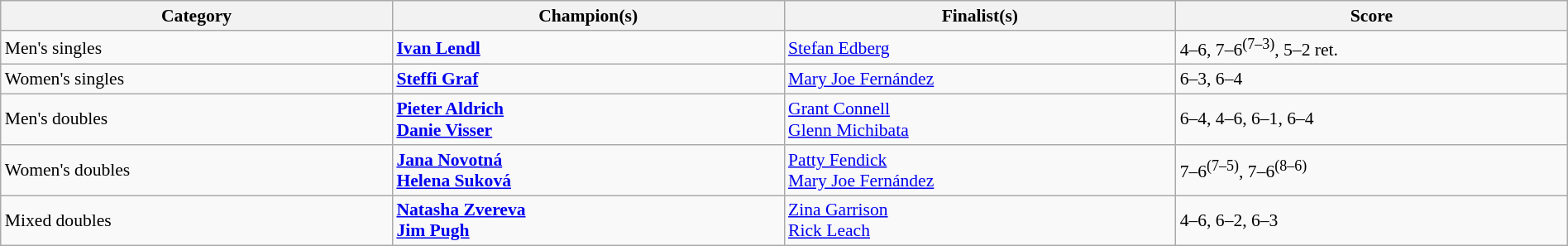<table class="wikitable" style="font-size:90%;" width=100%>
<tr>
<th width=25%>Category</th>
<th width=25%>Champion(s)</th>
<th width=25%>Finalist(s)</th>
<th width=25%>Score</th>
</tr>
<tr>
<td>Men's singles</td>
<td> <strong><a href='#'>Ivan Lendl</a> </strong></td>
<td> <a href='#'>Stefan Edberg</a></td>
<td>4–6, 7–6<sup>(7–3)</sup>, 5–2 ret.</td>
</tr>
<tr>
<td>Women's singles</td>
<td> <strong><a href='#'>Steffi Graf</a> </strong></td>
<td> <a href='#'>Mary Joe Fernández</a></td>
<td>6–3, 6–4</td>
</tr>
<tr>
<td>Men's doubles</td>
<td> <strong><a href='#'>Pieter Aldrich</a><br>  <a href='#'>Danie Visser</a></strong></td>
<td> <a href='#'>Grant Connell</a> <br>  <a href='#'>Glenn Michibata</a></td>
<td>6–4, 4–6, 6–1, 6–4</td>
</tr>
<tr>
<td>Women's doubles</td>
<td> <strong><a href='#'>Jana Novotná</a><br>  <a href='#'>Helena Suková</a></strong></td>
<td> <a href='#'>Patty Fendick</a> <br>  <a href='#'>Mary Joe Fernández</a></td>
<td>7–6<sup>(7–5)</sup>, 7–6<sup>(8–6)</sup></td>
</tr>
<tr>
<td>Mixed doubles</td>
<td> <strong><a href='#'>Natasha Zvereva</a> <br>  <a href='#'>Jim Pugh</a> </strong></td>
<td> <a href='#'>Zina Garrison</a><br>  <a href='#'>Rick Leach</a></td>
<td>4–6, 6–2, 6–3</td>
</tr>
</table>
